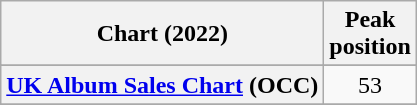<table class="wikitable sortable plainrowheaders" style="text-align:center;">
<tr>
<th scope="col">Chart (2022)</th>
<th scope="col">Peak<br>position</th>
</tr>
<tr>
</tr>
<tr>
<th scope="row"><a href='#'>UK Album Sales Chart</a> (OCC)</th>
<td>53</td>
</tr>
<tr>
</tr>
</table>
